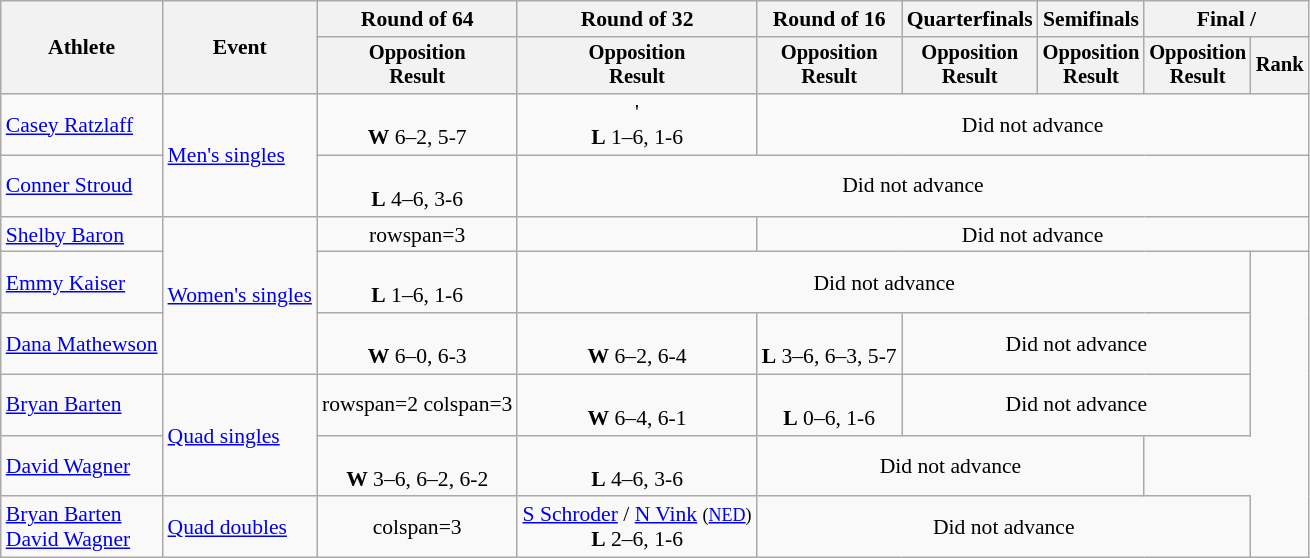<table class=wikitable style=font-size:90%;text-align:center>
<tr>
<th rowspan=2>Athlete</th>
<th rowspan=2>Event</th>
<th>Round of 64</th>
<th>Round of 32</th>
<th>Round of 16</th>
<th>Quarterfinals</th>
<th>Semifinals</th>
<th colspan=2>Final / </th>
</tr>
<tr style=font-size:95%>
<th>Opposition<br>Result</th>
<th>Opposition<br>Result</th>
<th>Opposition<br>Result</th>
<th>Opposition<br>Result</th>
<th>Opposition<br>Result</th>
<th>Opposition<br>Result</th>
<th>Rank</th>
</tr>
<tr>
<td align=left><a href='#'>Casey Ratzlaff</a></td>
<td rowspan=2 align=left><a href='#'>Men's singles</a></td>
<td><br> <strong>W</strong> 6–2, 5-7</td>
<td>'<br> <strong>L</strong> 1–6, 1-6</td>
<td colspan=5>Did not advance</td>
</tr>
<tr>
<td align=left><a href='#'>Conner Stroud</a></td>
<td><br> <strong>L</strong> 4–6, 3-6</td>
<td colspan=6>Did not advance</td>
</tr>
<tr>
<td align=left><a href='#'>Shelby Baron</a></td>
<td rowspan=3 align=left><a href='#'>Women's singles</a></td>
<td>rowspan=3 </td>
<td></td>
<td colspan=5>Did not advance</td>
</tr>
<tr>
<td align=left><a href='#'>Emmy Kaiser</a></td>
<td><br> <strong>L</strong> 1–6, 1-6</td>
<td colspan=5>Did not advance</td>
</tr>
<tr>
<td align=left><a href='#'>Dana Mathewson</a></td>
<td><br> <strong>W</strong> 6–0, 6-3</td>
<td><br> <strong>W</strong> 6–2, 6-4</td>
<td><br> <strong>L</strong> 3–6, 6–3, 5-7</td>
<td colspan=3>Did not advance</td>
</tr>
<tr>
<td align=left><a href='#'>Bryan Barten</a></td>
<td rowspan=2 align=left><a href='#'>Quad singles</a></td>
<td>rowspan=2 colspan=3 </td>
<td><br> <strong>W</strong> 6–4, 6-1</td>
<td><br> <strong>L</strong> 0–6, 1-6</td>
<td colspan=3>Did not advance</td>
</tr>
<tr>
<td align=left><a href='#'>David Wagner</a></td>
<td><br> <strong>W</strong> 3–6, 6–2, 6-2</td>
<td><br> <strong>L</strong> 4–6, 3-6</td>
<td colspan=3>Did not advance</td>
</tr>
<tr>
<td align=left><a href='#'>Bryan Barten</a><br><a href='#'>David Wagner</a></td>
<td align=left><a href='#'>Quad doubles</a></td>
<td>colspan=3 </td>
<td> <a href='#'>S Schroder</a> / <a href='#'>N Vink</a> <small>(<a href='#'>NED</a>)</small><br> <strong>L</strong> 2–6, 1-6</td>
<td colspan=4>Did not advance</td>
</tr>
</table>
